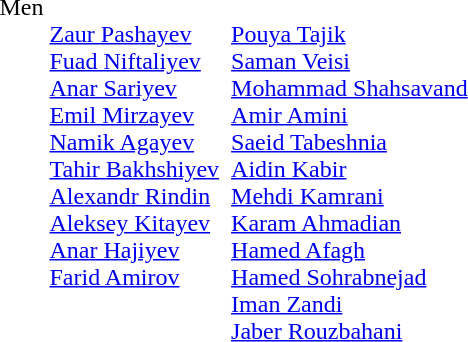<table>
<tr valign="top">
<td valign="center">Men</td>
<td><br><a href='#'>Zaur Pashayev</a> <br> <a href='#'>Fuad Niftaliyev</a> <br> <a href='#'>Anar Sariyev</a> <br> <a href='#'>Emil Mirzayev</a> <br> <a href='#'>Namik Agayev</a> <br> <a href='#'>Tahir Bakhshiyev</a> <br> <a href='#'>Alexandr Rindin</a> <br> <a href='#'>Aleksey Kitayev</a> <br> <a href='#'>Anar Hajiyev</a> <br> <a href='#'>Farid Amirov</a></td>
<td><br></td>
<td><br><a href='#'>Pouya Tajik</a> <br> <a href='#'>Saman Veisi</a> <br> <a href='#'>Mohammad Shahsavand</a> <br> <a href='#'>Amir Amini</a> <br> <a href='#'>Saeid Tabeshnia</a> <br> <a href='#'>Aidin Kabir</a> <br> <a href='#'>Mehdi Kamrani</a> <br> <a href='#'>Karam Ahmadian</a> <br> <a href='#'>Hamed Afagh</a> <br> <a href='#'>Hamed Sohrabnejad</a> <br> <a href='#'>Iman Zandi</a> <br> <a href='#'>Jaber Rouzbahani</a></td>
</tr>
</table>
